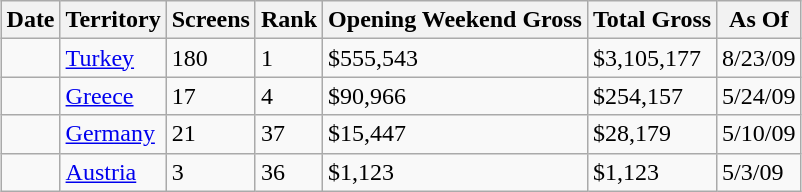<table class="wikitable sortable" align="center" style="margin:auto;">
<tr>
<th>Date</th>
<th>Territory</th>
<th>Screens</th>
<th>Rank</th>
<th>Opening Weekend Gross</th>
<th>Total Gross</th>
<th>As Of</th>
</tr>
<tr>
<td></td>
<td><a href='#'>Turkey</a></td>
<td>180</td>
<td>1</td>
<td>$555,543</td>
<td>$3,105,177</td>
<td>8/23/09</td>
</tr>
<tr>
<td></td>
<td><a href='#'>Greece</a></td>
<td>17</td>
<td>4</td>
<td>$90,966</td>
<td>$254,157</td>
<td>5/24/09</td>
</tr>
<tr>
<td></td>
<td><a href='#'>Germany</a></td>
<td>21</td>
<td>37</td>
<td>$15,447</td>
<td>$28,179</td>
<td>5/10/09</td>
</tr>
<tr>
<td></td>
<td><a href='#'>Austria</a></td>
<td>3</td>
<td>36</td>
<td>$1,123</td>
<td>$1,123</td>
<td>5/3/09</td>
</tr>
</table>
